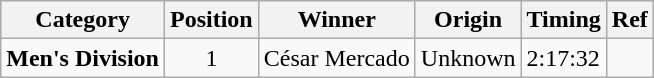<table class="wikitable">
<tr>
<th>Category</th>
<th>Position</th>
<th>Winner</th>
<th>Origin</th>
<th>Timing</th>
<th>Ref</th>
</tr>
<tr>
<td><strong>Men's Division</strong></td>
<td style="text-align:center;">1</td>
<td>César Mercado</td>
<td>Unknown</td>
<td>2:17:32</td>
<td></td>
</tr>
</table>
